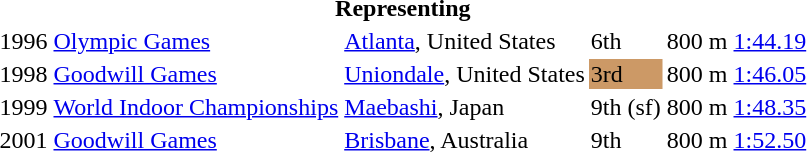<table>
<tr>
<th colspan="6">Representing </th>
</tr>
<tr>
<td>1996</td>
<td><a href='#'>Olympic Games</a></td>
<td><a href='#'>Atlanta</a>, United States</td>
<td>6th</td>
<td>800 m</td>
<td><a href='#'>1:44.19</a></td>
</tr>
<tr>
<td>1998</td>
<td><a href='#'>Goodwill Games</a></td>
<td><a href='#'>Uniondale</a>, United States</td>
<td bgcolor=cc9966>3rd</td>
<td>800 m</td>
<td><a href='#'>1:46.05</a></td>
</tr>
<tr>
<td>1999</td>
<td><a href='#'>World Indoor Championships</a></td>
<td><a href='#'>Maebashi</a>, Japan</td>
<td>9th (sf)</td>
<td>800 m</td>
<td><a href='#'>1:48.35</a></td>
</tr>
<tr>
<td>2001</td>
<td><a href='#'>Goodwill Games</a></td>
<td><a href='#'>Brisbane</a>, Australia</td>
<td>9th</td>
<td>800 m</td>
<td><a href='#'>1:52.50</a></td>
</tr>
</table>
